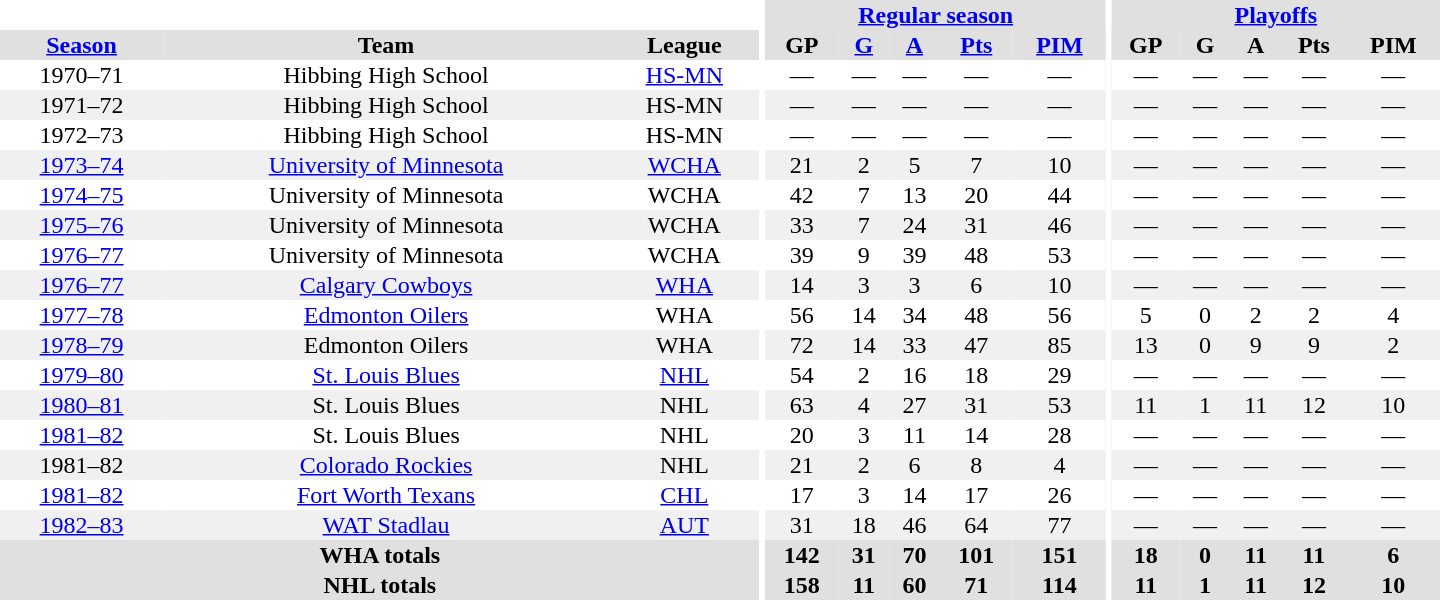<table border="0" cellpadding="1" cellspacing="0" style="text-align:center; width:60em">
<tr bgcolor="#e0e0e0">
<th colspan="3" bgcolor="#ffffff"></th>
<th rowspan="100" bgcolor="#ffffff"></th>
<th colspan="5"><a href='#'>Regular season</a></th>
<th rowspan="100" bgcolor="#ffffff"></th>
<th colspan="5"><a href='#'>Playoffs</a></th>
</tr>
<tr bgcolor="#e0e0e0">
<th><a href='#'>Season</a></th>
<th>Team</th>
<th>League</th>
<th>GP</th>
<th><a href='#'>G</a></th>
<th><a href='#'>A</a></th>
<th><a href='#'>Pts</a></th>
<th><a href='#'>PIM</a></th>
<th>GP</th>
<th>G</th>
<th>A</th>
<th>Pts</th>
<th>PIM</th>
</tr>
<tr>
<td>1970–71</td>
<td>Hibbing High School</td>
<td><a href='#'>HS-MN</a></td>
<td>—</td>
<td>—</td>
<td>—</td>
<td>—</td>
<td>—</td>
<td>—</td>
<td>—</td>
<td>—</td>
<td>—</td>
<td>—</td>
</tr>
<tr bgcolor="#f0f0f0">
<td>1971–72</td>
<td>Hibbing High School</td>
<td>HS-MN</td>
<td>—</td>
<td>—</td>
<td>—</td>
<td>—</td>
<td>—</td>
<td>—</td>
<td>—</td>
<td>—</td>
<td>—</td>
<td>—</td>
</tr>
<tr>
<td>1972–73</td>
<td>Hibbing High School</td>
<td>HS-MN</td>
<td>—</td>
<td>—</td>
<td>—</td>
<td>—</td>
<td>—</td>
<td>—</td>
<td>—</td>
<td>—</td>
<td>—</td>
<td>—</td>
</tr>
<tr bgcolor="#f0f0f0">
<td><a href='#'>1973–74</a></td>
<td><a href='#'>University of Minnesota</a></td>
<td><a href='#'>WCHA</a></td>
<td>21</td>
<td>2</td>
<td>5</td>
<td>7</td>
<td>10</td>
<td>—</td>
<td>—</td>
<td>—</td>
<td>—</td>
<td>—</td>
</tr>
<tr>
<td><a href='#'>1974–75</a></td>
<td>University of Minnesota</td>
<td>WCHA</td>
<td>42</td>
<td>7</td>
<td>13</td>
<td>20</td>
<td>44</td>
<td>—</td>
<td>—</td>
<td>—</td>
<td>—</td>
<td>—</td>
</tr>
<tr bgcolor="#f0f0f0">
<td><a href='#'>1975–76</a></td>
<td>University of Minnesota</td>
<td>WCHA</td>
<td>33</td>
<td>7</td>
<td>24</td>
<td>31</td>
<td>46</td>
<td>—</td>
<td>—</td>
<td>—</td>
<td>—</td>
<td>—</td>
</tr>
<tr>
<td><a href='#'>1976–77</a></td>
<td>University of Minnesota</td>
<td>WCHA</td>
<td>39</td>
<td>9</td>
<td>39</td>
<td>48</td>
<td>53</td>
<td>—</td>
<td>—</td>
<td>—</td>
<td>—</td>
<td>—</td>
</tr>
<tr bgcolor="#f0f0f0">
<td><a href='#'>1976–77</a></td>
<td><a href='#'>Calgary Cowboys</a></td>
<td><a href='#'>WHA</a></td>
<td>14</td>
<td>3</td>
<td>3</td>
<td>6</td>
<td>10</td>
<td>—</td>
<td>—</td>
<td>—</td>
<td>—</td>
<td>—</td>
</tr>
<tr>
<td><a href='#'>1977–78</a></td>
<td><a href='#'>Edmonton Oilers</a></td>
<td>WHA</td>
<td>56</td>
<td>14</td>
<td>34</td>
<td>48</td>
<td>56</td>
<td>5</td>
<td>0</td>
<td>2</td>
<td>2</td>
<td>4</td>
</tr>
<tr bgcolor="#f0f0f0">
<td><a href='#'>1978–79</a></td>
<td>Edmonton Oilers</td>
<td>WHA</td>
<td>72</td>
<td>14</td>
<td>33</td>
<td>47</td>
<td>85</td>
<td>13</td>
<td>0</td>
<td>9</td>
<td>9</td>
<td>2</td>
</tr>
<tr>
<td><a href='#'>1979–80</a></td>
<td><a href='#'>St. Louis Blues</a></td>
<td><a href='#'>NHL</a></td>
<td>54</td>
<td>2</td>
<td>16</td>
<td>18</td>
<td>29</td>
<td>—</td>
<td>—</td>
<td>—</td>
<td>—</td>
<td>—</td>
</tr>
<tr bgcolor="#f0f0f0">
<td><a href='#'>1980–81</a></td>
<td>St. Louis Blues</td>
<td>NHL</td>
<td>63</td>
<td>4</td>
<td>27</td>
<td>31</td>
<td>53</td>
<td>11</td>
<td>1</td>
<td>11</td>
<td>12</td>
<td>10</td>
</tr>
<tr>
<td><a href='#'>1981–82</a></td>
<td>St. Louis Blues</td>
<td>NHL</td>
<td>20</td>
<td>3</td>
<td>11</td>
<td>14</td>
<td>28</td>
<td>—</td>
<td>—</td>
<td>—</td>
<td>—</td>
<td>—</td>
</tr>
<tr bgcolor="#f0f0f0">
<td>1981–82</td>
<td><a href='#'>Colorado Rockies</a></td>
<td>NHL</td>
<td>21</td>
<td>2</td>
<td>6</td>
<td>8</td>
<td>4</td>
<td>—</td>
<td>—</td>
<td>—</td>
<td>—</td>
<td>—</td>
</tr>
<tr>
<td><a href='#'>1981–82</a></td>
<td><a href='#'>Fort Worth Texans</a></td>
<td><a href='#'>CHL</a></td>
<td>17</td>
<td>3</td>
<td>14</td>
<td>17</td>
<td>26</td>
<td>—</td>
<td>—</td>
<td>—</td>
<td>—</td>
<td>—</td>
</tr>
<tr bgcolor="#f0f0f0">
<td><a href='#'>1982–83</a></td>
<td><a href='#'>WAT Stadlau</a></td>
<td><a href='#'>AUT</a></td>
<td>31</td>
<td>18</td>
<td>46</td>
<td>64</td>
<td>77</td>
<td>—</td>
<td>—</td>
<td>—</td>
<td>—</td>
<td>—</td>
</tr>
<tr style="background:#e0e0e0;">
<th colspan="3">WHA totals</th>
<th>142</th>
<th>31</th>
<th>70</th>
<th>101</th>
<th>151</th>
<th>18</th>
<th>0</th>
<th>11</th>
<th>11</th>
<th>6</th>
</tr>
<tr style="background:#e0e0e0;">
<th colspan="3">NHL totals</th>
<th>158</th>
<th>11</th>
<th>60</th>
<th>71</th>
<th>114</th>
<th>11</th>
<th>1</th>
<th>11</th>
<th>12</th>
<th>10</th>
</tr>
</table>
